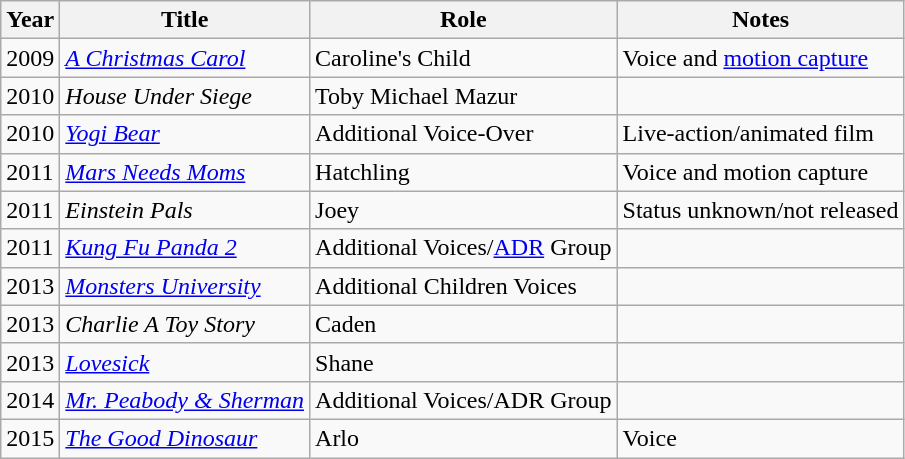<table class=wikitable>
<tr>
<th>Year</th>
<th>Title</th>
<th>Role</th>
<th>Notes</th>
</tr>
<tr>
<td>2009</td>
<td><em><a href='#'>A Christmas Carol</a></em></td>
<td>Caroline's Child</td>
<td>Voice and <a href='#'>motion capture</a></td>
</tr>
<tr>
<td>2010</td>
<td><em>House Under Siege</em></td>
<td>Toby Michael Mazur</td>
<td></td>
</tr>
<tr>
<td>2010</td>
<td><em><a href='#'>Yogi Bear</a></em></td>
<td>Additional Voice-Over</td>
<td>Live-action/animated film</td>
</tr>
<tr>
<td>2011</td>
<td><em><a href='#'>Mars Needs Moms</a></em></td>
<td>Hatchling</td>
<td>Voice and motion capture</td>
</tr>
<tr>
<td>2011</td>
<td><em>Einstein Pals</em></td>
<td>Joey</td>
<td>Status unknown/not released</td>
</tr>
<tr>
<td>2011</td>
<td><em><a href='#'>Kung Fu Panda 2</a></em></td>
<td>Additional Voices/<a href='#'>ADR</a> Group</td>
<td></td>
</tr>
<tr>
<td>2013</td>
<td><em><a href='#'>Monsters University</a></em></td>
<td>Additional Children Voices</td>
<td></td>
</tr>
<tr>
<td>2013</td>
<td><em>Charlie A Toy Story</em></td>
<td>Caden</td>
<td></td>
</tr>
<tr>
<td>2013</td>
<td><em><a href='#'>Lovesick</a></em></td>
<td>Shane</td>
<td></td>
</tr>
<tr>
<td>2014</td>
<td><em><a href='#'>Mr. Peabody & Sherman</a></em></td>
<td>Additional Voices/ADR Group</td>
<td></td>
</tr>
<tr>
<td>2015</td>
<td><em><a href='#'>The Good Dinosaur</a></em></td>
<td>Arlo</td>
<td>Voice</td>
</tr>
</table>
